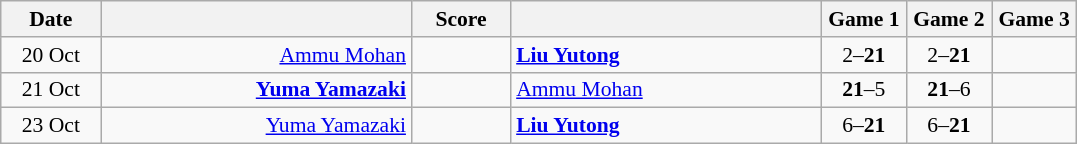<table class="wikitable" style="text-align:center; font-size:90% ">
<tr>
<th width="60">Date</th>
<th align="right" width="200"></th>
<th width="60">Score</th>
<th align="left" width="200"></th>
<th width="50">Game 1</th>
<th width="50">Game 2</th>
<th width="50">Game 3</th>
</tr>
<tr>
<td>20 Oct</td>
<td align="right"><a href='#'>Ammu Mohan</a> </td>
<td align="center"></td>
<td align="left"><strong> <a href='#'>Liu Yutong</a></strong></td>
<td>2–<strong>21</strong></td>
<td>2–<strong>21</strong></td>
<td></td>
</tr>
<tr>
<td>21 Oct</td>
<td align="right"><strong><a href='#'>Yuma Yamazaki</a> </strong></td>
<td align="center"></td>
<td align="left"> <a href='#'>Ammu Mohan</a></td>
<td><strong>21</strong>–5</td>
<td><strong>21</strong>–6</td>
<td></td>
</tr>
<tr>
<td>23 Oct</td>
<td align="right"><a href='#'>Yuma Yamazaki</a> </td>
<td align="center"></td>
<td align="left"><strong> <a href='#'>Liu Yutong</a></strong></td>
<td>6–<strong>21</strong></td>
<td>6–<strong>21</strong></td>
<td></td>
</tr>
</table>
